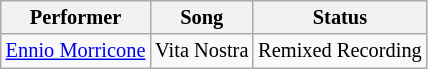<table class="wikitable" style="font-size:85%">
<tr>
<th>Performer</th>
<th>Song</th>
<th>Status</th>
</tr>
<tr>
<td> <a href='#'>Ennio Morricone</a></td>
<td>Vita Nostra</td>
<td>Remixed Recording</td>
</tr>
</table>
